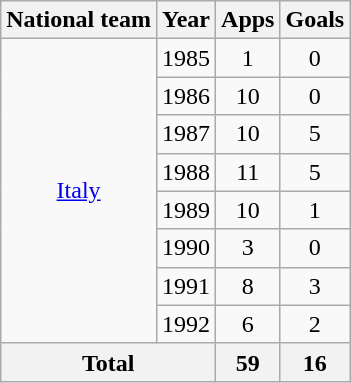<table class="wikitable" style="text-align:center">
<tr>
<th>National team</th>
<th>Year</th>
<th>Apps</th>
<th>Goals</th>
</tr>
<tr>
<td rowspan="8"><a href='#'>Italy</a></td>
<td>1985</td>
<td>1</td>
<td>0</td>
</tr>
<tr>
<td>1986</td>
<td>10</td>
<td>0</td>
</tr>
<tr>
<td>1987</td>
<td>10</td>
<td>5</td>
</tr>
<tr>
<td>1988</td>
<td>11</td>
<td>5</td>
</tr>
<tr>
<td>1989</td>
<td>10</td>
<td>1</td>
</tr>
<tr>
<td>1990</td>
<td>3</td>
<td>0</td>
</tr>
<tr>
<td>1991</td>
<td>8</td>
<td>3</td>
</tr>
<tr>
<td>1992</td>
<td>6</td>
<td>2</td>
</tr>
<tr>
<th colspan="2">Total</th>
<th>59</th>
<th>16</th>
</tr>
</table>
